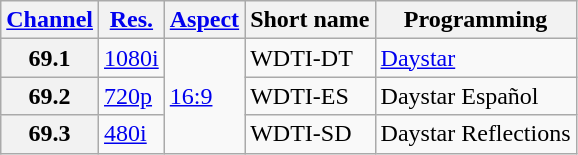<table class="wikitable">
<tr>
<th><a href='#'>Channel</a></th>
<th><a href='#'>Res.</a></th>
<th><a href='#'>Aspect</a></th>
<th>Short name</th>
<th>Programming</th>
</tr>
<tr>
<th scope = "row">69.1</th>
<td><a href='#'>1080i</a></td>
<td rowspan=3><a href='#'>16:9</a></td>
<td>WDTI-DT</td>
<td><a href='#'>Daystar</a></td>
</tr>
<tr>
<th scope = "row">69.2</th>
<td><a href='#'>720p</a></td>
<td>WDTI-ES</td>
<td>Daystar Español</td>
</tr>
<tr>
<th scope = "row">69.3</th>
<td><a href='#'>480i</a></td>
<td>WDTI-SD</td>
<td>Daystar Reflections</td>
</tr>
</table>
